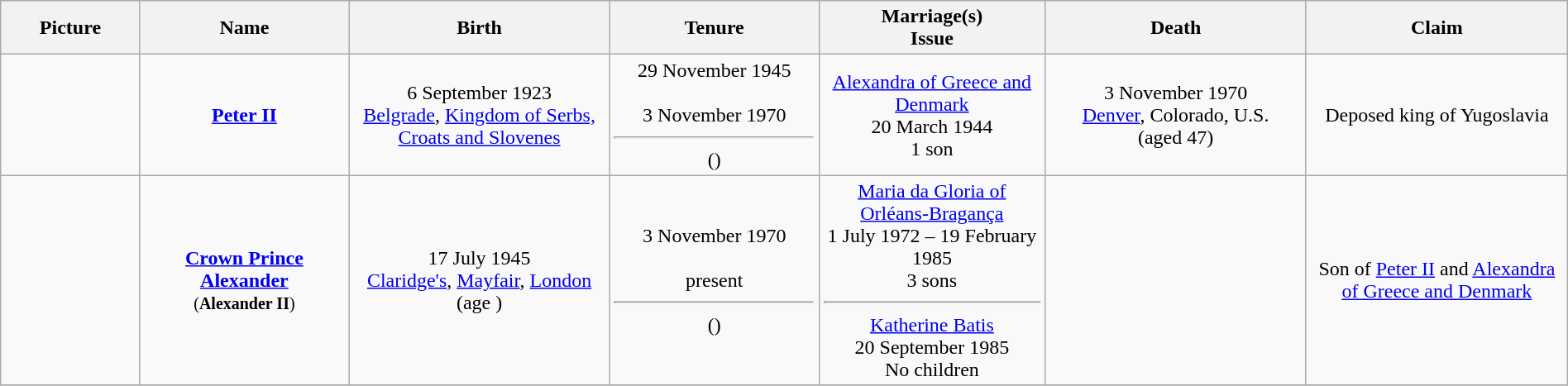<table style="text-align:center; width:100%" class="wikitable">
<tr>
<th style="width:8%;">Picture</th>
<th style="width:12%;">Name</th>
<th style="width:15%;">Birth</th>
<th style="width:12%;">Tenure</th>
<th style="width:13%;">Marriage(s)<br>Issue</th>
<th style="width:15%;">Death</th>
<th style="width:15%;">Claim</th>
</tr>
<tr>
<td></td>
<td><strong><a href='#'>Peter II</a></strong></td>
<td>6 September 1923<br><a href='#'>Belgrade</a>, <a href='#'>Kingdom of Serbs, Croats and Slovenes</a></td>
<td>29 November 1945<br><br>3 November 1970<br><hr>()</td>
<td><a href='#'>Alexandra of Greece and Denmark</a><br>20 March 1944<br>1 son</td>
<td>3 November 1970<br><a href='#'>Denver</a>, Colorado, U.S.<br>(aged 47)</td>
<td>Deposed king of Yugoslavia</td>
</tr>
<tr>
<td></td>
<td><strong><a href='#'>Crown Prince Alexander</a></strong><br><small>(<strong>Alexander II</strong>)</small></td>
<td>17 July 1945<br><a href='#'>Claridge's</a>, <a href='#'>Mayfair</a>, <a href='#'>London</a><br>(age )</td>
<td>3 November 1970<br><br>present<br><hr>()</td>
<td><a href='#'>Maria da Gloria of Orléans-Bragança</a><br>1 July 1972 – 19 February 1985<br>3 sons<hr><a href='#'>Katherine Batis</a><br>20 September 1985<br>No children</td>
<td></td>
<td>Son of <a href='#'>Peter II</a> and <a href='#'>Alexandra of Greece and Denmark</a></td>
</tr>
<tr>
</tr>
</table>
